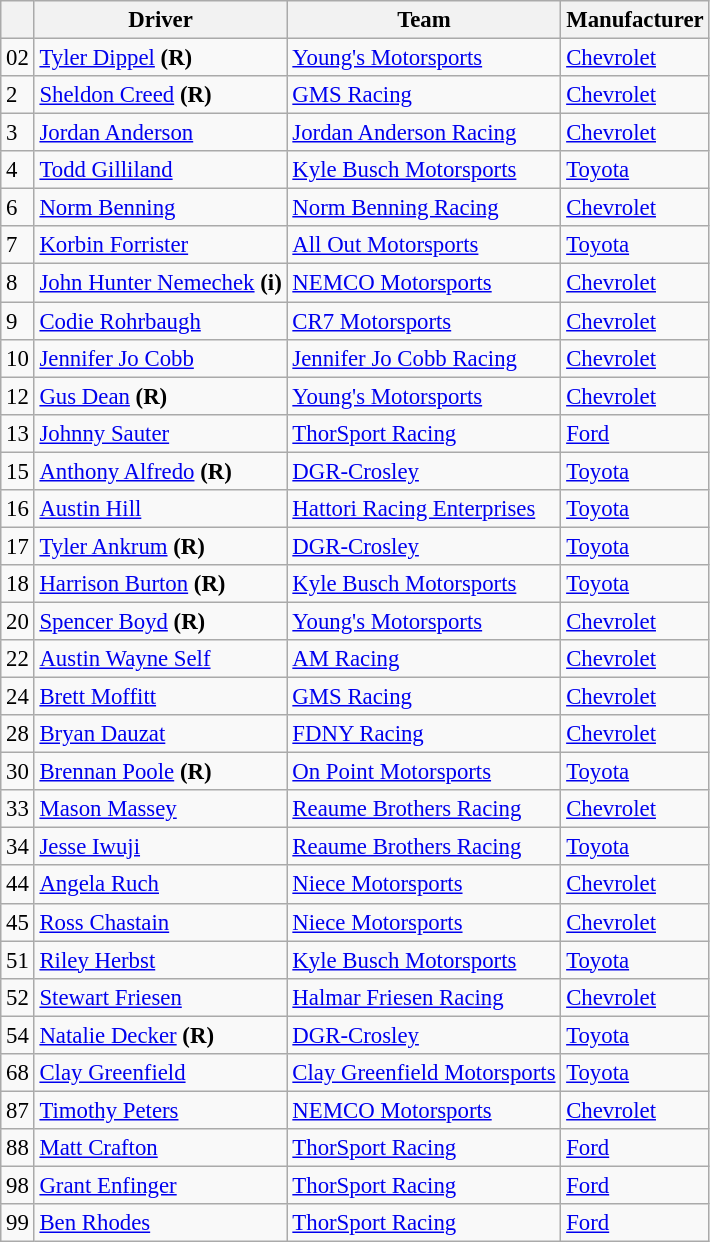<table class="wikitable" style="font-size:95%">
<tr>
<th></th>
<th>Driver</th>
<th>Team</th>
<th>Manufacturer</th>
</tr>
<tr>
<td>02</td>
<td><a href='#'>Tyler Dippel</a> <strong>(R)</strong></td>
<td><a href='#'>Young's Motorsports</a></td>
<td><a href='#'>Chevrolet</a></td>
</tr>
<tr>
<td>2</td>
<td><a href='#'>Sheldon Creed</a> <strong>(R)</strong></td>
<td><a href='#'>GMS Racing</a></td>
<td><a href='#'>Chevrolet</a></td>
</tr>
<tr>
<td>3</td>
<td><a href='#'>Jordan Anderson</a></td>
<td><a href='#'>Jordan Anderson Racing</a></td>
<td><a href='#'>Chevrolet</a></td>
</tr>
<tr>
<td>4</td>
<td><a href='#'>Todd Gilliland</a></td>
<td><a href='#'>Kyle Busch Motorsports</a></td>
<td><a href='#'>Toyota</a></td>
</tr>
<tr>
<td>6</td>
<td><a href='#'>Norm Benning</a></td>
<td><a href='#'>Norm Benning Racing</a></td>
<td><a href='#'>Chevrolet</a></td>
</tr>
<tr>
<td>7</td>
<td><a href='#'>Korbin Forrister</a></td>
<td><a href='#'>All Out Motorsports</a></td>
<td><a href='#'>Toyota</a></td>
</tr>
<tr>
<td>8</td>
<td><a href='#'>John Hunter Nemechek</a> <strong>(i)</strong></td>
<td><a href='#'>NEMCO Motorsports</a></td>
<td><a href='#'>Chevrolet</a></td>
</tr>
<tr>
<td>9</td>
<td><a href='#'>Codie Rohrbaugh</a></td>
<td><a href='#'>CR7 Motorsports</a></td>
<td><a href='#'>Chevrolet</a></td>
</tr>
<tr>
<td>10</td>
<td><a href='#'>Jennifer Jo Cobb</a></td>
<td><a href='#'>Jennifer Jo Cobb Racing</a></td>
<td><a href='#'>Chevrolet</a></td>
</tr>
<tr>
<td>12</td>
<td><a href='#'>Gus Dean</a> <strong>(R)</strong></td>
<td><a href='#'>Young's Motorsports</a></td>
<td><a href='#'>Chevrolet</a></td>
</tr>
<tr>
<td>13</td>
<td><a href='#'>Johnny Sauter</a></td>
<td><a href='#'>ThorSport Racing</a></td>
<td><a href='#'>Ford</a></td>
</tr>
<tr>
<td>15</td>
<td><a href='#'>Anthony Alfredo</a> <strong>(R)</strong></td>
<td><a href='#'>DGR-Crosley</a></td>
<td><a href='#'>Toyota</a></td>
</tr>
<tr>
<td>16</td>
<td><a href='#'>Austin Hill</a></td>
<td><a href='#'>Hattori Racing Enterprises</a></td>
<td><a href='#'>Toyota</a></td>
</tr>
<tr>
<td>17</td>
<td><a href='#'>Tyler Ankrum</a> <strong>(R)</strong></td>
<td><a href='#'>DGR-Crosley</a></td>
<td><a href='#'>Toyota</a></td>
</tr>
<tr>
<td>18</td>
<td><a href='#'>Harrison Burton</a> <strong>(R)</strong></td>
<td><a href='#'>Kyle Busch Motorsports</a></td>
<td><a href='#'>Toyota</a></td>
</tr>
<tr>
<td>20</td>
<td><a href='#'>Spencer Boyd</a> <strong>(R)</strong></td>
<td><a href='#'>Young's Motorsports</a></td>
<td><a href='#'>Chevrolet</a></td>
</tr>
<tr>
<td>22</td>
<td><a href='#'>Austin Wayne Self</a></td>
<td><a href='#'>AM Racing</a></td>
<td><a href='#'>Chevrolet</a></td>
</tr>
<tr>
<td>24</td>
<td><a href='#'>Brett Moffitt</a></td>
<td><a href='#'>GMS Racing</a></td>
<td><a href='#'>Chevrolet</a></td>
</tr>
<tr>
<td>28</td>
<td><a href='#'>Bryan Dauzat</a></td>
<td><a href='#'>FDNY Racing</a></td>
<td><a href='#'>Chevrolet</a></td>
</tr>
<tr>
<td>30</td>
<td><a href='#'>Brennan Poole</a> <strong>(R)</strong></td>
<td><a href='#'>On Point Motorsports</a></td>
<td><a href='#'>Toyota</a></td>
</tr>
<tr>
<td>33</td>
<td><a href='#'>Mason Massey</a></td>
<td><a href='#'>Reaume Brothers Racing</a></td>
<td><a href='#'>Chevrolet</a></td>
</tr>
<tr>
<td>34</td>
<td><a href='#'>Jesse Iwuji</a></td>
<td><a href='#'>Reaume Brothers Racing</a></td>
<td><a href='#'>Toyota</a></td>
</tr>
<tr>
<td>44</td>
<td><a href='#'>Angela Ruch</a></td>
<td><a href='#'>Niece Motorsports</a></td>
<td><a href='#'>Chevrolet</a></td>
</tr>
<tr>
<td>45</td>
<td><a href='#'>Ross Chastain</a></td>
<td><a href='#'>Niece Motorsports</a></td>
<td><a href='#'>Chevrolet</a></td>
</tr>
<tr>
<td>51</td>
<td><a href='#'>Riley Herbst</a></td>
<td><a href='#'>Kyle Busch Motorsports</a></td>
<td><a href='#'>Toyota</a></td>
</tr>
<tr>
<td>52</td>
<td><a href='#'>Stewart Friesen</a></td>
<td><a href='#'>Halmar Friesen Racing</a></td>
<td><a href='#'>Chevrolet</a></td>
</tr>
<tr>
<td>54</td>
<td><a href='#'>Natalie Decker</a> <strong>(R)</strong></td>
<td><a href='#'>DGR-Crosley</a></td>
<td><a href='#'>Toyota</a></td>
</tr>
<tr>
<td>68</td>
<td><a href='#'>Clay Greenfield</a></td>
<td><a href='#'>Clay Greenfield Motorsports</a></td>
<td><a href='#'>Toyota</a></td>
</tr>
<tr>
<td>87</td>
<td><a href='#'>Timothy Peters</a></td>
<td><a href='#'>NEMCO Motorsports</a></td>
<td><a href='#'>Chevrolet</a></td>
</tr>
<tr>
<td>88</td>
<td><a href='#'>Matt Crafton</a></td>
<td><a href='#'>ThorSport Racing</a></td>
<td><a href='#'>Ford</a></td>
</tr>
<tr>
<td>98</td>
<td><a href='#'>Grant Enfinger</a></td>
<td><a href='#'>ThorSport Racing</a></td>
<td><a href='#'>Ford</a></td>
</tr>
<tr>
<td>99</td>
<td><a href='#'>Ben Rhodes</a></td>
<td><a href='#'>ThorSport Racing</a></td>
<td><a href='#'>Ford</a></td>
</tr>
</table>
